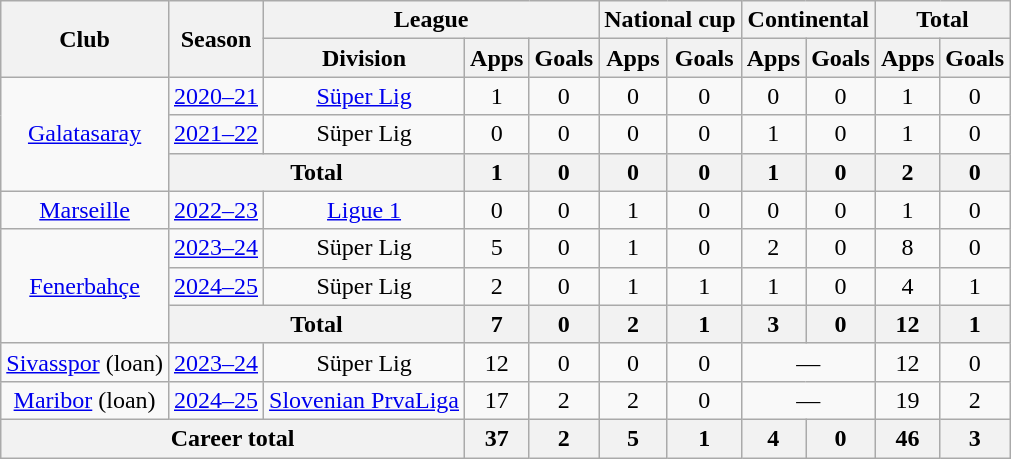<table class="wikitable" style="text-align:center">
<tr>
<th rowspan="2">Club</th>
<th rowspan="2">Season</th>
<th colspan="3">League</th>
<th colspan="2">National cup</th>
<th colspan="2">Continental</th>
<th colspan="2">Total</th>
</tr>
<tr>
<th>Division</th>
<th>Apps</th>
<th>Goals</th>
<th>Apps</th>
<th>Goals</th>
<th>Apps</th>
<th>Goals</th>
<th>Apps</th>
<th>Goals</th>
</tr>
<tr>
<td rowspan=3><a href='#'>Galatasaray</a></td>
<td><a href='#'>2020–21</a></td>
<td><a href='#'>Süper Lig</a></td>
<td>1</td>
<td>0</td>
<td>0</td>
<td>0</td>
<td>0</td>
<td>0</td>
<td>1</td>
<td>0</td>
</tr>
<tr>
<td><a href='#'>2021–22</a></td>
<td>Süper Lig</td>
<td>0</td>
<td>0</td>
<td>0</td>
<td>0</td>
<td>1</td>
<td>0</td>
<td>1</td>
<td>0</td>
</tr>
<tr>
<th colspan="2">Total</th>
<th>1</th>
<th>0</th>
<th>0</th>
<th>0</th>
<th>1</th>
<th>0</th>
<th>2</th>
<th>0</th>
</tr>
<tr>
<td><a href='#'>Marseille</a></td>
<td><a href='#'>2022–23</a></td>
<td><a href='#'>Ligue 1</a></td>
<td>0</td>
<td>0</td>
<td>1</td>
<td>0</td>
<td>0</td>
<td>0</td>
<td>1</td>
<td>0</td>
</tr>
<tr>
<td rowspan=3><a href='#'>Fenerbahçe</a></td>
<td><a href='#'>2023–24</a></td>
<td>Süper Lig</td>
<td>5</td>
<td>0</td>
<td>1</td>
<td>0</td>
<td>2</td>
<td>0</td>
<td>8</td>
<td>0</td>
</tr>
<tr>
<td><a href='#'>2024–25</a></td>
<td>Süper Lig</td>
<td>2</td>
<td>0</td>
<td>1</td>
<td>1</td>
<td>1</td>
<td>0</td>
<td>4</td>
<td>1</td>
</tr>
<tr>
<th colspan="2">Total</th>
<th>7</th>
<th>0</th>
<th>2</th>
<th>1</th>
<th>3</th>
<th>0</th>
<th>12</th>
<th>1</th>
</tr>
<tr>
<td><a href='#'>Sivasspor</a> (loan)</td>
<td><a href='#'>2023–24</a></td>
<td>Süper Lig</td>
<td>12</td>
<td>0</td>
<td>0</td>
<td>0</td>
<td colspan="2">—</td>
<td>12</td>
<td>0</td>
</tr>
<tr>
<td><a href='#'>Maribor</a> (loan)</td>
<td><a href='#'>2024–25</a></td>
<td><a href='#'>Slovenian PrvaLiga</a></td>
<td>17</td>
<td>2</td>
<td>2</td>
<td>0</td>
<td colspan="2">—</td>
<td>19</td>
<td>2</td>
</tr>
<tr>
<th colspan=3>Career total</th>
<th>37</th>
<th>2</th>
<th>5</th>
<th>1</th>
<th>4</th>
<th>0</th>
<th>46</th>
<th>3</th>
</tr>
</table>
